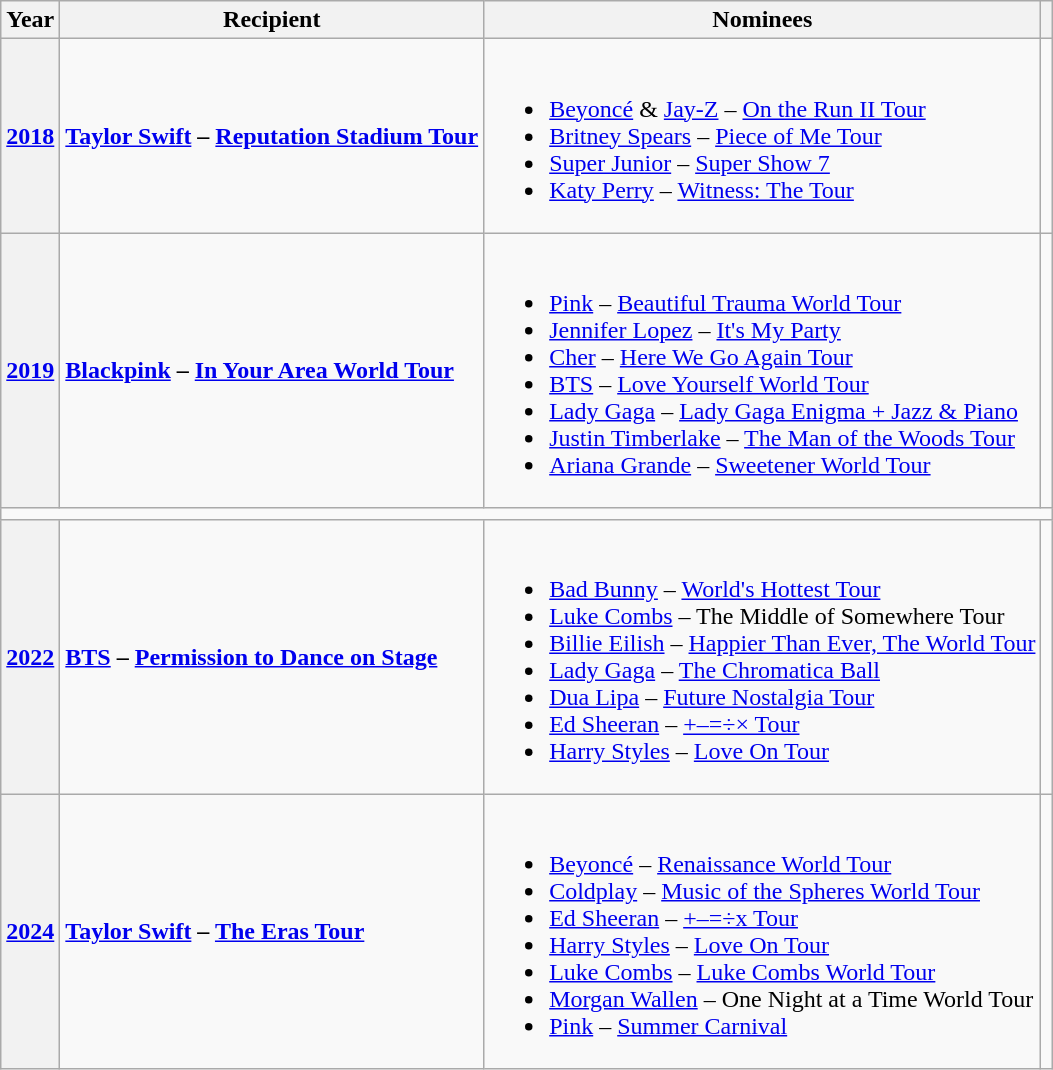<table class="wikitable sortable">
<tr>
<th scope="col">Year</th>
<th scope="col">Recipient</th>
<th scope="col" class=unsortable>Nominees</th>
<th scope="col" class=unsortable></th>
</tr>
<tr>
<th scope="row"><a href='#'>2018</a></th>
<td> <strong><a href='#'>Taylor Swift</a> – <a href='#'>Reputation Stadium Tour</a></strong></td>
<td><br><ul><li><a href='#'>Beyoncé</a> & <a href='#'>Jay-Z</a> – <a href='#'>On the Run II Tour</a></li><li><a href='#'>Britney Spears</a> – <a href='#'>Piece of Me Tour</a></li><li><a href='#'>Super Junior</a> – <a href='#'>Super Show 7</a></li><li><a href='#'>Katy Perry</a> – <a href='#'>Witness: The Tour</a></li></ul></td>
<td style="text-align:center;"></td>
</tr>
<tr>
<th scope="row"><a href='#'>2019</a></th>
<td> <strong><a href='#'>Blackpink</a> – <a href='#'>In Your Area World Tour</a></strong></td>
<td><br><ul><li><a href='#'>Pink</a> – <a href='#'>Beautiful Trauma World Tour</a></li><li><a href='#'>Jennifer Lopez</a> – <a href='#'>It's My Party</a></li><li><a href='#'>Cher</a> – <a href='#'>Here We Go Again Tour</a></li><li><a href='#'>BTS</a> – <a href='#'>Love Yourself World Tour</a></li><li><a href='#'>Lady Gaga</a> – <a href='#'>Lady Gaga Enigma + Jazz & Piano</a></li><li><a href='#'>Justin Timberlake</a> – <a href='#'>The Man of the Woods Tour</a></li><li><a href='#'>Ariana Grande</a> – <a href='#'>Sweetener World Tour</a></li></ul></td>
<td style="text-align:center;"></td>
</tr>
<tr>
<td colspan='4'></td>
</tr>
<tr>
<th scope="row"><a href='#'>2022</a></th>
<td> <strong><a href='#'>BTS</a> – <a href='#'>Permission to Dance on Stage</a></strong></td>
<td><br><ul><li><a href='#'>Bad Bunny</a> – <a href='#'>World's Hottest Tour</a></li><li><a href='#'>Luke Combs</a> – The Middle of Somewhere Tour</li><li><a href='#'>Billie Eilish</a> – <a href='#'>Happier Than Ever, The World Tour</a></li><li><a href='#'>Lady Gaga</a> – <a href='#'>The Chromatica Ball</a></li><li><a href='#'>Dua Lipa</a> – <a href='#'>Future Nostalgia Tour</a></li><li><a href='#'>Ed Sheeran</a> – <a href='#'>+–=÷× Tour</a></li><li><a href='#'>Harry Styles</a> – <a href='#'>Love On Tour</a></li></ul></td>
<td style="text-align:center;"></td>
</tr>
<tr>
<th scope="row"><a href='#'>2024</a></th>
<td> <strong><a href='#'>Taylor Swift</a> – <a href='#'>The Eras Tour</a></strong></td>
<td><br><ul><li><a href='#'>Beyoncé</a> – <a href='#'>Renaissance World Tour</a></li><li><a href='#'>Coldplay</a> – <a href='#'>Music of the Spheres World Tour</a></li><li><a href='#'>Ed Sheeran</a> – <a href='#'>+–=÷x Tour</a></li><li><a href='#'>Harry Styles</a> – <a href='#'>Love On Tour</a></li><li><a href='#'>Luke Combs</a> – <a href='#'>Luke Combs World Tour</a></li><li><a href='#'>Morgan Wallen</a> – One Night at a Time World Tour</li><li><a href='#'>Pink</a> – <a href='#'>Summer Carnival</a></li></ul></td>
<td style="text-align:center;"></td>
</tr>
</table>
